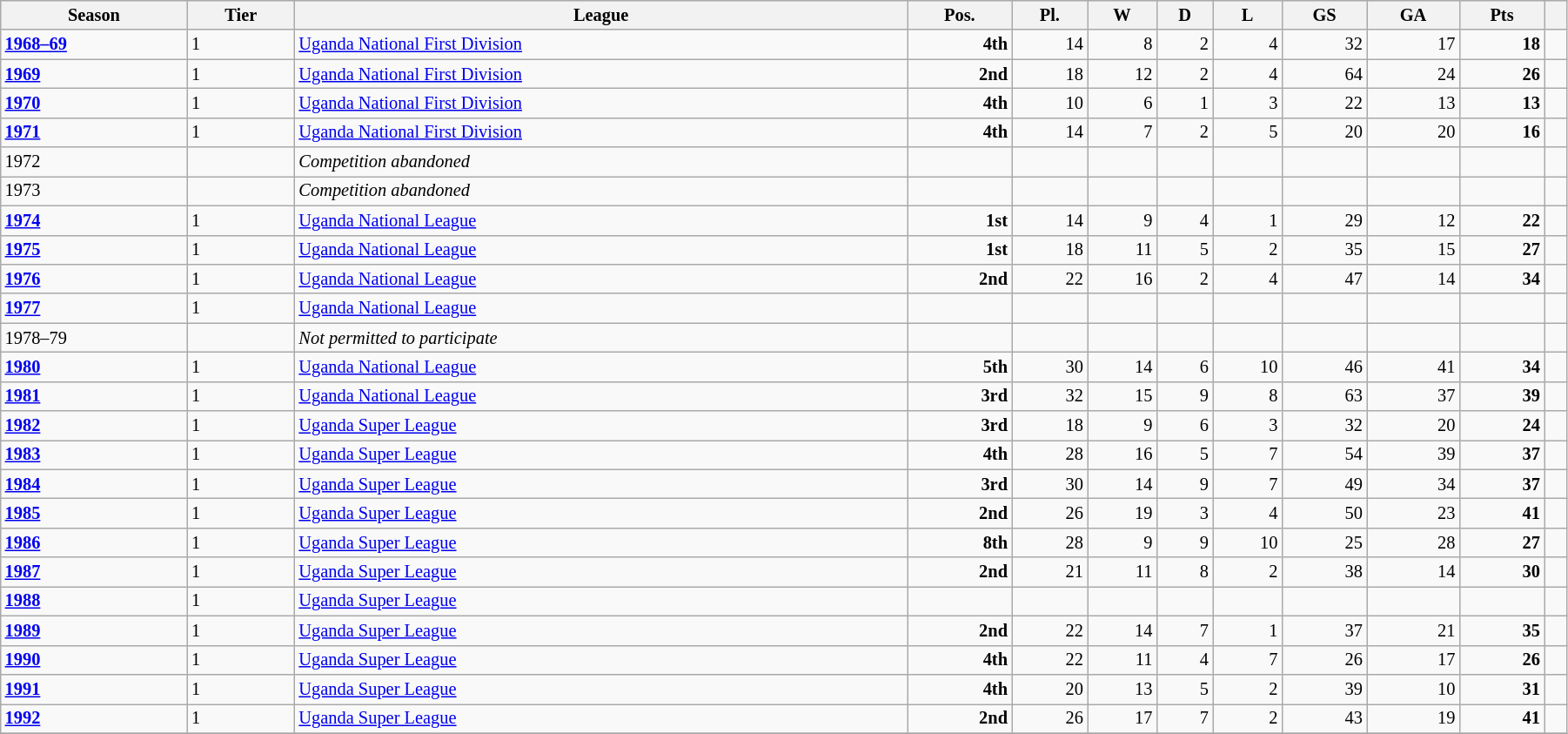<table class="wikitable" style="width:95%; font-size:85%">
<tr bgcolor="#efefef">
<th>Season</th>
<th>Tier</th>
<th>League</th>
<th>Pos.</th>
<th>Pl.</th>
<th>W</th>
<th>D</th>
<th>L</th>
<th>GS</th>
<th>GA</th>
<th>Pts</th>
<th></th>
</tr>
<tr>
<td><strong><a href='#'>1968–69</a></strong></td>
<td>1</td>
<td><a href='#'>Uganda National First Division</a></td>
<td align=right><strong>4th</strong></td>
<td align=right>14</td>
<td align=right>8</td>
<td align=right>2</td>
<td align=right>4</td>
<td align=right>32</td>
<td align=right>17</td>
<td align=right><strong>18</strong></td>
<td></td>
</tr>
<tr>
<td><strong><a href='#'>1969</a></strong></td>
<td>1</td>
<td><a href='#'>Uganda National First Division</a></td>
<td align=right><strong>2nd</strong></td>
<td align=right>18</td>
<td align=right>12</td>
<td align=right>2</td>
<td align=right>4</td>
<td align=right>64</td>
<td align=right>24</td>
<td align=right><strong>26</strong></td>
<td></td>
</tr>
<tr>
<td><strong><a href='#'>1970</a></strong></td>
<td>1</td>
<td><a href='#'>Uganda National First Division</a></td>
<td align=right><strong>4th</strong></td>
<td align=right>10</td>
<td align=right>6</td>
<td align=right>1</td>
<td align=right>3</td>
<td align=right>22</td>
<td align=right>13</td>
<td align=right><strong>13</strong></td>
<td></td>
</tr>
<tr>
<td><strong><a href='#'>1971</a></strong></td>
<td>1</td>
<td><a href='#'>Uganda National First Division</a></td>
<td align=right><strong>4th</strong></td>
<td align=right>14</td>
<td align=right>7</td>
<td align=right>2</td>
<td align=right>5</td>
<td align=right>20</td>
<td align=right>20</td>
<td align=right><strong>16</strong></td>
<td></td>
</tr>
<tr>
<td><span>1972</span></td>
<td></td>
<td><em>Competition abandoned</em></td>
<td align=right></td>
<td align=right></td>
<td align=right></td>
<td align=right></td>
<td align=right></td>
<td align=right></td>
<td align=right></td>
<td align=right></td>
<td></td>
</tr>
<tr>
<td><span>1973</span></td>
<td></td>
<td><em>Competition abandoned</em></td>
<td align=right></td>
<td align=right></td>
<td align=right></td>
<td align=right></td>
<td align=right></td>
<td align=right></td>
<td align=right></td>
<td align=right></td>
<td></td>
</tr>
<tr>
<td><strong><a href='#'>1974</a></strong></td>
<td>1</td>
<td><a href='#'>Uganda National League</a></td>
<td align=right><strong>1st</strong></td>
<td align=right>14</td>
<td align=right>9</td>
<td align=right>4</td>
<td align=right>1</td>
<td align=right>29</td>
<td align=right>12</td>
<td align=right><strong>22</strong></td>
<td></td>
</tr>
<tr>
<td><strong><a href='#'>1975</a></strong></td>
<td>1</td>
<td><a href='#'>Uganda National League</a></td>
<td align=right><strong>1st</strong></td>
<td align=right>18</td>
<td align=right>11</td>
<td align=right>5</td>
<td align=right>2</td>
<td align=right>35</td>
<td align=right>15</td>
<td align=right><strong>27</strong></td>
<td></td>
</tr>
<tr>
<td><strong><a href='#'>1976</a></strong></td>
<td>1</td>
<td><a href='#'>Uganda National League</a></td>
<td align=right><strong>2nd</strong></td>
<td align=right>22</td>
<td align=right>16</td>
<td align=right>2</td>
<td align=right>4</td>
<td align=right>47</td>
<td align=right>14</td>
<td align=right><strong>34</strong></td>
<td></td>
</tr>
<tr>
<td><strong><a href='#'>1977</a></strong></td>
<td>1</td>
<td><a href='#'>Uganda National League</a></td>
<td align=right></td>
<td align=right></td>
<td align=right></td>
<td align=right></td>
<td align=right></td>
<td align=right></td>
<td align=right></td>
<td align=right></td>
<td></td>
</tr>
<tr>
<td><span>1978–79</span></td>
<td></td>
<td><span><em>Not permitted to participate</em></span></td>
<td align=right></td>
<td align=right></td>
<td align=right></td>
<td align=right></td>
<td align=right></td>
<td align=right></td>
<td align=right></td>
<td align=right></td>
<td></td>
</tr>
<tr>
<td><strong><a href='#'>1980</a></strong></td>
<td>1</td>
<td><a href='#'>Uganda National League</a></td>
<td align=right><strong>5th</strong></td>
<td align=right>30</td>
<td align=right>14</td>
<td align=right>6</td>
<td align=right>10</td>
<td align=right>46</td>
<td align=right>41</td>
<td align=right><strong>34</strong></td>
<td></td>
</tr>
<tr>
<td><strong><a href='#'>1981</a></strong></td>
<td>1</td>
<td><a href='#'>Uganda National League</a></td>
<td align=right><strong>3rd</strong></td>
<td align=right>32</td>
<td align=right>15</td>
<td align=right>9</td>
<td align=right>8</td>
<td align=right>63</td>
<td align=right>37</td>
<td align=right><strong>39</strong></td>
<td></td>
</tr>
<tr>
<td><strong><a href='#'>1982</a></strong></td>
<td>1</td>
<td><a href='#'>Uganda Super League</a></td>
<td align=right><strong>3rd</strong></td>
<td align=right>18</td>
<td align=right>9</td>
<td align=right>6</td>
<td align=right>3</td>
<td align=right>32</td>
<td align=right>20</td>
<td align=right><strong>24</strong></td>
<td></td>
</tr>
<tr>
<td><strong><a href='#'>1983</a></strong></td>
<td>1</td>
<td><a href='#'>Uganda Super League</a></td>
<td align=right><strong>4th</strong></td>
<td align=right>28</td>
<td align=right>16</td>
<td align=right>5</td>
<td align=right>7</td>
<td align=right>54</td>
<td align=right>39</td>
<td align=right><strong>37</strong></td>
<td></td>
</tr>
<tr>
<td><strong><a href='#'>1984</a></strong></td>
<td>1</td>
<td><a href='#'>Uganda Super League</a></td>
<td align=right><strong>3rd</strong></td>
<td align=right>30</td>
<td align=right>14</td>
<td align=right>9</td>
<td align=right>7</td>
<td align=right>49</td>
<td align=right>34</td>
<td align=right><strong>37</strong></td>
<td></td>
</tr>
<tr>
<td><strong><a href='#'>1985</a></strong></td>
<td>1</td>
<td><a href='#'>Uganda Super League</a></td>
<td align=right><strong>2nd</strong></td>
<td align=right>26</td>
<td align=right>19</td>
<td align=right>3</td>
<td align=right>4</td>
<td align=right>50</td>
<td align=right>23</td>
<td align=right><strong>41</strong></td>
<td></td>
</tr>
<tr>
<td><strong><a href='#'>1986</a></strong></td>
<td>1</td>
<td><a href='#'>Uganda Super League</a></td>
<td align=right><strong>8th</strong></td>
<td align=right>28</td>
<td align=right>9</td>
<td align=right>9</td>
<td align=right>10</td>
<td align=right>25</td>
<td align=right>28</td>
<td align=right><strong>27</strong></td>
<td></td>
</tr>
<tr>
<td><strong><a href='#'>1987</a></strong></td>
<td>1</td>
<td><a href='#'>Uganda Super League</a></td>
<td align=right><strong>2nd</strong></td>
<td align=right>21</td>
<td align=right>11</td>
<td align=right>8</td>
<td align=right>2</td>
<td align=right>38</td>
<td align=right>14</td>
<td align=right><strong>30</strong></td>
<td></td>
</tr>
<tr>
<td><strong><a href='#'>1988</a></strong></td>
<td>1</td>
<td><a href='#'>Uganda Super League</a></td>
<td align=right></td>
<td align=right></td>
<td align=right></td>
<td align=right></td>
<td align=right></td>
<td align=right></td>
<td align=right></td>
<td align=right></td>
<td></td>
</tr>
<tr>
<td><strong><a href='#'>1989</a></strong></td>
<td>1</td>
<td><a href='#'>Uganda Super League</a></td>
<td align=right><strong>2nd</strong></td>
<td align=right>22</td>
<td align=right>14</td>
<td align=right>7</td>
<td align=right>1</td>
<td align=right>37</td>
<td align=right>21</td>
<td align=right><strong>35</strong></td>
<td></td>
</tr>
<tr>
<td><strong><a href='#'>1990</a></strong></td>
<td>1</td>
<td><a href='#'>Uganda Super League</a></td>
<td align=right><strong>4th</strong></td>
<td align=right>22</td>
<td align=right>11</td>
<td align=right>4</td>
<td align=right>7</td>
<td align=right>26</td>
<td align=right>17</td>
<td align=right><strong>26</strong></td>
<td></td>
</tr>
<tr>
<td><strong><a href='#'>1991</a></strong></td>
<td>1</td>
<td><a href='#'>Uganda Super League</a></td>
<td align=right><strong>4th</strong></td>
<td align=right>20</td>
<td align=right>13</td>
<td align=right>5</td>
<td align=right>2</td>
<td align=right>39</td>
<td align=right>10</td>
<td align=right><strong>31</strong></td>
<td></td>
</tr>
<tr>
<td><strong><a href='#'>1992</a></strong></td>
<td>1</td>
<td><a href='#'>Uganda Super League</a></td>
<td align=right><strong>2nd</strong></td>
<td align=right>26</td>
<td align=right>17</td>
<td align=right>7</td>
<td align=right>2</td>
<td align=right>43</td>
<td align=right>19</td>
<td align=right><strong>41</strong></td>
<td></td>
</tr>
<tr>
</tr>
</table>
